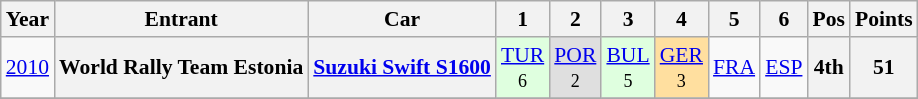<table class="wikitable" border="1" style="text-align:center; font-size:90%;">
<tr>
<th>Year</th>
<th>Entrant</th>
<th>Car</th>
<th>1</th>
<th>2</th>
<th>3</th>
<th>4</th>
<th>5</th>
<th>6</th>
<th>Pos</th>
<th>Points</th>
</tr>
<tr>
<td><a href='#'>2010</a></td>
<th>World Rally Team Estonia</th>
<th><a href='#'>Suzuki Swift S1600</a></th>
<td style="background:#DFFFDF;"><a href='#'>TUR</a><br><small>6</small></td>
<td style="background:#DFDFDF;"><a href='#'>POR</a><br><small>2</small></td>
<td style="background:#DFFFDF;"><a href='#'>BUL</a><br><small>5</small></td>
<td style="background:#FFDF9F;"><a href='#'>GER</a><br><small>3</small></td>
<td><a href='#'>FRA</a></td>
<td><a href='#'>ESP</a></td>
<th>4th</th>
<th>51</th>
</tr>
<tr>
</tr>
</table>
